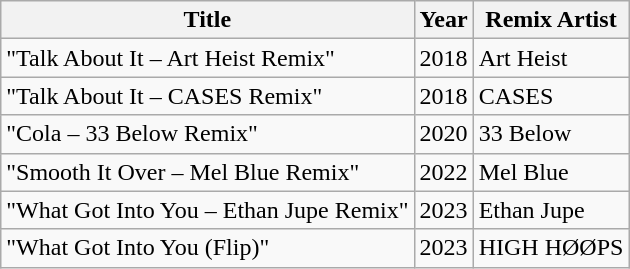<table class="wikitable">
<tr>
<th>Title</th>
<th>Year</th>
<th>Remix Artist</th>
</tr>
<tr>
<td>"Talk About It – Art Heist Remix"</td>
<td>2018</td>
<td>Art Heist</td>
</tr>
<tr>
<td>"Talk About It – CASES Remix"</td>
<td>2018</td>
<td>CASES</td>
</tr>
<tr>
<td>"Cola – 33 Below Remix"</td>
<td>2020</td>
<td>33 Below</td>
</tr>
<tr>
<td>"Smooth It Over – Mel Blue Remix"</td>
<td>2022</td>
<td>Mel Blue</td>
</tr>
<tr>
<td>"What Got Into You – Ethan Jupe Remix"</td>
<td>2023</td>
<td>Ethan Jupe</td>
</tr>
<tr>
<td>"What Got Into You (Flip)"</td>
<td>2023</td>
<td>HIGH HØØPS</td>
</tr>
</table>
